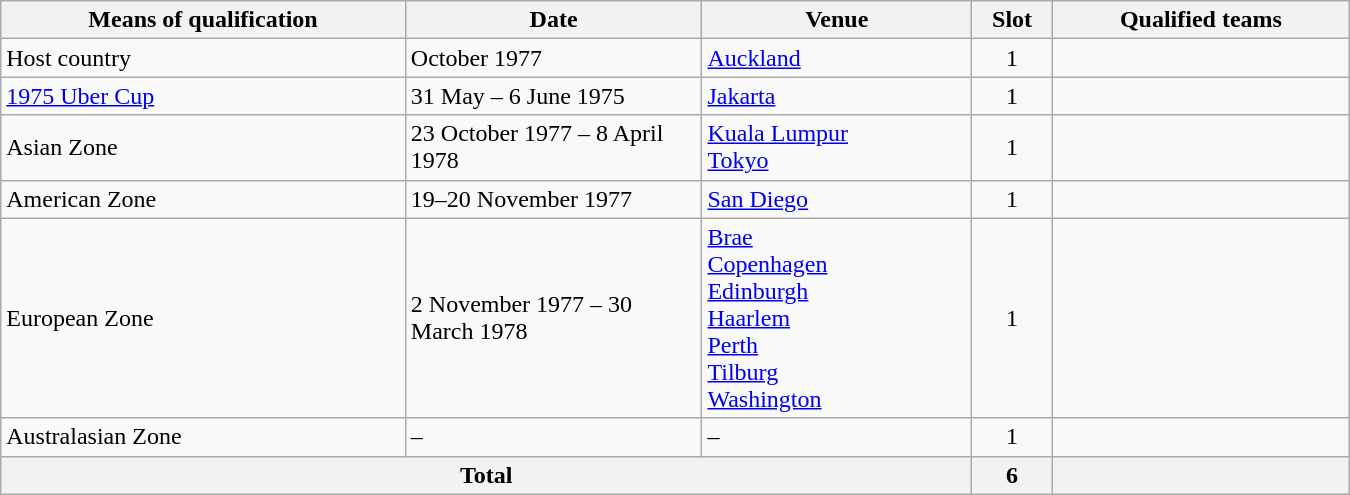<table class="wikitable" width="900">
<tr>
<th width="30%">Means of qualification</th>
<th width="22%">Date</th>
<th width="20%">Venue</th>
<th width="6%">Slot</th>
<th width="22%">Qualified teams</th>
</tr>
<tr>
<td>Host country</td>
<td>October 1977</td>
<td><a href='#'>Auckland</a></td>
<td align="center">1</td>
<td></td>
</tr>
<tr>
<td><a href='#'>1975 Uber Cup</a></td>
<td>31 May – 6 June 1975</td>
<td><a href='#'>Jakarta</a></td>
<td align="center">1</td>
<td></td>
</tr>
<tr>
<td>Asian Zone</td>
<td>23 October 1977 – 8 April 1978</td>
<td><a href='#'>Kuala Lumpur</a><br><a href='#'>Tokyo</a></td>
<td align="center">1</td>
<td></td>
</tr>
<tr>
<td>American Zone</td>
<td>19–20 November 1977</td>
<td><a href='#'>San Diego</a></td>
<td align="center">1</td>
<td></td>
</tr>
<tr>
<td>European Zone</td>
<td>2 November 1977 – 30 March 1978</td>
<td><a href='#'>Brae</a><br><a href='#'>Copenhagen</a><br><a href='#'>Edinburgh</a><br><a href='#'>Haarlem</a><br><a href='#'>Perth</a><br><a href='#'>Tilburg</a><br><a href='#'>Washington</a></td>
<td align="center">1</td>
<td></td>
</tr>
<tr>
<td>Australasian Zone</td>
<td>–</td>
<td>–</td>
<td align="center">1</td>
<td></td>
</tr>
<tr>
<th colspan="3">Total</th>
<th>6</th>
<th></th>
</tr>
</table>
